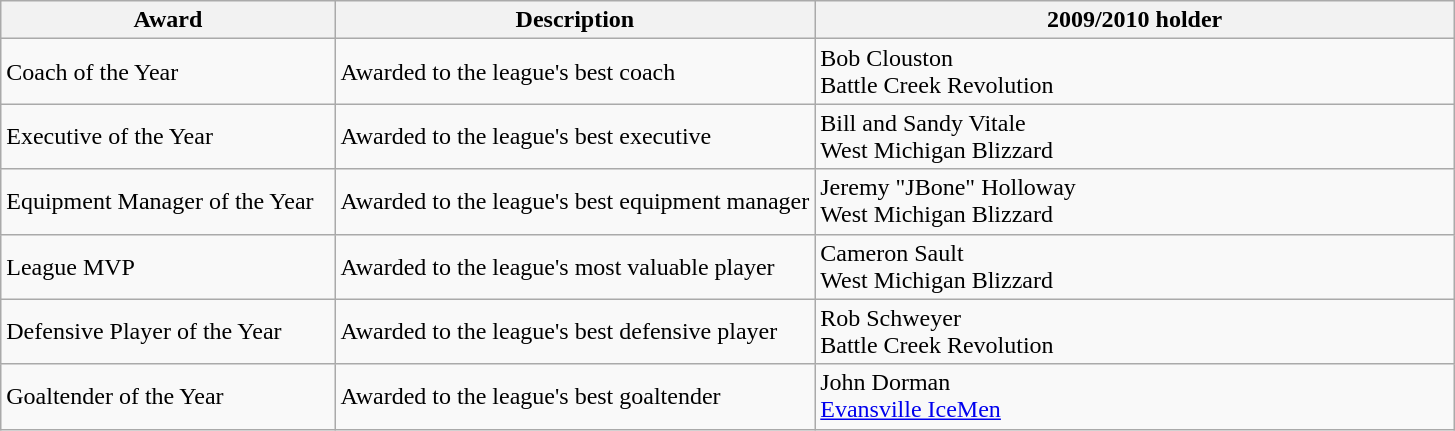<table class="wikitable sortable">
<tr>
<th width="23%"><strong>Award</strong></th>
<th width="33%"  class="unsortable"><strong>Description</strong></th>
<th width="44%"><strong>2009/2010 holder</strong></th>
</tr>
<tr>
<td>Coach of the Year</td>
<td>Awarded to the league's best coach</td>
<td>Bob Clouston<br>Battle Creek Revolution</td>
</tr>
<tr>
<td>Executive of the Year</td>
<td>Awarded to the league's best executive</td>
<td>Bill and Sandy Vitale<br>West Michigan Blizzard</td>
</tr>
<tr>
<td>Equipment Manager of the Year</td>
<td>Awarded to the league's best equipment manager</td>
<td>Jeremy "JBone" Holloway  <br>West Michigan Blizzard</td>
</tr>
<tr>
<td>League MVP</td>
<td>Awarded to the league's most valuable player</td>
<td>Cameron Sault<br>West Michigan Blizzard</td>
</tr>
<tr>
<td>Defensive Player of the Year</td>
<td>Awarded to the league's best defensive player</td>
<td>Rob Schweyer<br>Battle Creek Revolution</td>
</tr>
<tr>
<td>Goaltender of the Year</td>
<td>Awarded to the league's best goaltender</td>
<td>John Dorman<br><a href='#'>Evansville IceMen</a></td>
</tr>
</table>
